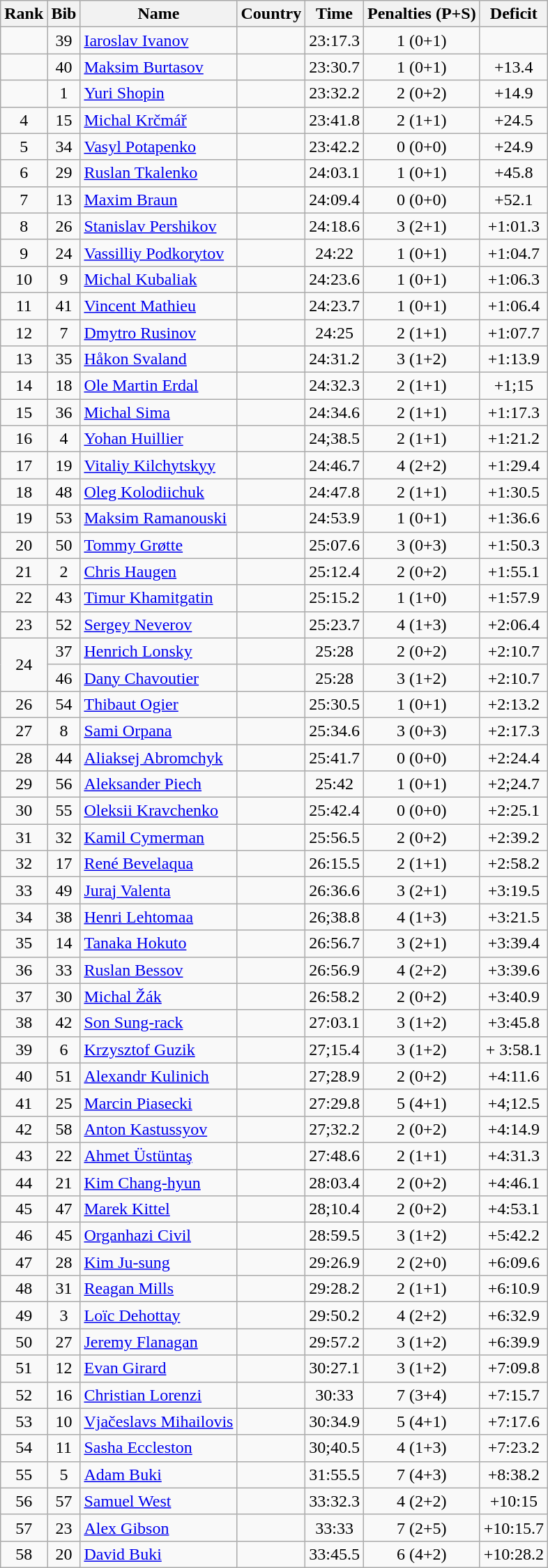<table class="wikitable sortable" style="text-align:center">
<tr>
<th>Rank</th>
<th>Bib</th>
<th>Name</th>
<th>Country</th>
<th>Time</th>
<th>Penalties (P+S)</th>
<th>Deficit</th>
</tr>
<tr>
<td></td>
<td>39</td>
<td align=left><a href='#'>Iaroslav Ivanov</a></td>
<td align=left></td>
<td>23:17.3</td>
<td>1 (0+1)</td>
<td></td>
</tr>
<tr>
<td></td>
<td>40</td>
<td align=left><a href='#'>Maksim Burtasov</a></td>
<td align=left></td>
<td>23:30.7</td>
<td>1 (0+1)</td>
<td>+13.4</td>
</tr>
<tr>
<td></td>
<td>1</td>
<td align=left><a href='#'>Yuri Shopin</a></td>
<td align=left></td>
<td>23:32.2</td>
<td>2 (0+2)</td>
<td>+14.9</td>
</tr>
<tr>
<td>4</td>
<td>15</td>
<td align=left><a href='#'>Michal Krčmář</a></td>
<td align=left></td>
<td>23:41.8</td>
<td>2 (1+1)</td>
<td>+24.5</td>
</tr>
<tr>
<td>5</td>
<td>34</td>
<td align=left><a href='#'>Vasyl Potapenko</a></td>
<td align=left></td>
<td>23:42.2</td>
<td>0 (0+0)</td>
<td>+24.9</td>
</tr>
<tr>
<td>6</td>
<td>29</td>
<td align=left><a href='#'>Ruslan Tkalenko</a></td>
<td align=left></td>
<td>24:03.1</td>
<td>1 (0+1)</td>
<td>+45.8</td>
</tr>
<tr>
<td>7</td>
<td>13</td>
<td align=left><a href='#'>Maxim Braun</a></td>
<td align=left></td>
<td>24:09.4</td>
<td>0 (0+0)</td>
<td>+52.1</td>
</tr>
<tr>
<td>8</td>
<td>26</td>
<td align=left><a href='#'>Stanislav Pershikov</a></td>
<td align=left></td>
<td>24:18.6</td>
<td>3 (2+1)</td>
<td>+1:01.3</td>
</tr>
<tr>
<td>9</td>
<td>24</td>
<td align=left><a href='#'>Vassilliy Podkorytov</a></td>
<td align=left></td>
<td>24:22</td>
<td>1 (0+1)</td>
<td>+1:04.7</td>
</tr>
<tr>
<td>10</td>
<td>9</td>
<td align=left><a href='#'>Michal Kubaliak</a></td>
<td align=left></td>
<td>24:23.6</td>
<td>1 (0+1)</td>
<td>+1:06.3</td>
</tr>
<tr>
<td>11</td>
<td>41</td>
<td align=left><a href='#'>Vincent Mathieu</a></td>
<td align=left></td>
<td>24:23.7</td>
<td>1 (0+1)</td>
<td>+1:06.4</td>
</tr>
<tr>
<td>12</td>
<td>7</td>
<td align=left><a href='#'>Dmytro Rusinov</a></td>
<td align=left></td>
<td>24:25</td>
<td>2 (1+1)</td>
<td>+1:07.7</td>
</tr>
<tr>
<td>13</td>
<td>35</td>
<td align=left><a href='#'>Håkon Svaland</a></td>
<td align=left></td>
<td>24:31.2</td>
<td>3 (1+2)</td>
<td>+1:13.9</td>
</tr>
<tr>
<td>14</td>
<td>18</td>
<td align=left><a href='#'>Ole Martin Erdal</a></td>
<td align=left></td>
<td>24:32.3</td>
<td>2 (1+1)</td>
<td>+1;15</td>
</tr>
<tr>
<td>15</td>
<td>36</td>
<td align=left><a href='#'>Michal Sima</a></td>
<td align=left></td>
<td>24:34.6</td>
<td>2 (1+1)</td>
<td>+1:17.3</td>
</tr>
<tr>
<td>16</td>
<td>4</td>
<td align=left><a href='#'>Yohan Huillier</a></td>
<td align=left></td>
<td>24;38.5</td>
<td>2 (1+1)</td>
<td>+1:21.2</td>
</tr>
<tr>
<td>17</td>
<td>19</td>
<td align=left><a href='#'>Vitaliy Kilchytskyy</a></td>
<td align=left></td>
<td>24:46.7</td>
<td>4 (2+2)</td>
<td>+1:29.4</td>
</tr>
<tr>
<td>18</td>
<td>48</td>
<td align=left><a href='#'>Oleg Kolodiichuk</a></td>
<td align=left></td>
<td>24:47.8</td>
<td>2 (1+1)</td>
<td>+1:30.5</td>
</tr>
<tr>
<td>19</td>
<td>53</td>
<td align=left><a href='#'>Maksim Ramanouski</a></td>
<td align=left></td>
<td>24:53.9</td>
<td>1 (0+1)</td>
<td>+1:36.6</td>
</tr>
<tr>
<td>20</td>
<td>50</td>
<td align=left><a href='#'>Tommy Grøtte</a></td>
<td align=left></td>
<td>25:07.6</td>
<td>3 (0+3)</td>
<td>+1:50.3</td>
</tr>
<tr>
<td>21</td>
<td>2</td>
<td align=left><a href='#'>Chris Haugen</a></td>
<td align=left></td>
<td>25:12.4</td>
<td>2 (0+2)</td>
<td>+1:55.1</td>
</tr>
<tr>
<td>22</td>
<td>43</td>
<td align=left><a href='#'>Timur Khamitgatin</a></td>
<td align=left></td>
<td>25:15.2</td>
<td>1 (1+0)</td>
<td>+1:57.9</td>
</tr>
<tr>
<td>23</td>
<td>52</td>
<td align=left><a href='#'>Sergey Neverov</a></td>
<td align=left></td>
<td>25:23.7</td>
<td>4 (1+3)</td>
<td>+2:06.4</td>
</tr>
<tr>
<td rowspan=2>24</td>
<td>37</td>
<td align=left><a href='#'>Henrich Lonsky</a></td>
<td align=left></td>
<td>25:28</td>
<td>2 (0+2)</td>
<td>+2:10.7</td>
</tr>
<tr>
<td>46</td>
<td align=left><a href='#'>Dany Chavoutier</a></td>
<td align=left></td>
<td>25:28</td>
<td>3 (1+2)</td>
<td>+2:10.7</td>
</tr>
<tr>
<td>26</td>
<td>54</td>
<td align=left><a href='#'>Thibaut Ogier</a></td>
<td align=left></td>
<td>25:30.5</td>
<td>1 (0+1)</td>
<td>+2:13.2</td>
</tr>
<tr>
<td>27</td>
<td>8</td>
<td align=left><a href='#'>Sami Orpana</a></td>
<td align=left></td>
<td>25:34.6</td>
<td>3 (0+3)</td>
<td>+2:17.3</td>
</tr>
<tr>
<td>28</td>
<td>44</td>
<td align=left><a href='#'>Aliaksej Abromchyk</a></td>
<td align=left></td>
<td>25:41.7</td>
<td>0 (0+0)</td>
<td>+2:24.4</td>
</tr>
<tr>
<td>29</td>
<td>56</td>
<td align=left><a href='#'>Aleksander Piech</a></td>
<td align=left></td>
<td>25:42</td>
<td>1 (0+1)</td>
<td>+2;24.7</td>
</tr>
<tr>
<td>30</td>
<td>55</td>
<td align=left><a href='#'>Oleksii Kravchenko</a></td>
<td align=left></td>
<td>25:42.4</td>
<td>0 (0+0)</td>
<td>+2:25.1</td>
</tr>
<tr>
<td>31</td>
<td>32</td>
<td align=left><a href='#'>Kamil Cymerman</a></td>
<td align=left></td>
<td>25:56.5</td>
<td>2 (0+2)</td>
<td>+2:39.2</td>
</tr>
<tr>
<td>32</td>
<td>17</td>
<td align=left><a href='#'>René Bevelaqua</a></td>
<td align=left></td>
<td>26:15.5</td>
<td>2 (1+1)</td>
<td>+2:58.2</td>
</tr>
<tr>
<td>33</td>
<td>49</td>
<td align=left><a href='#'>Juraj Valenta</a></td>
<td align=left></td>
<td>26:36.6</td>
<td>3 (2+1)</td>
<td>+3:19.5</td>
</tr>
<tr>
<td>34</td>
<td>38</td>
<td align=left><a href='#'>Henri Lehtomaa</a></td>
<td align=left></td>
<td>26;38.8</td>
<td>4 (1+3)</td>
<td>+3:21.5</td>
</tr>
<tr>
<td>35</td>
<td>14</td>
<td align=left><a href='#'>Tanaka Hokuto</a></td>
<td align=left></td>
<td>26:56.7</td>
<td>3 (2+1)</td>
<td>+3:39.4</td>
</tr>
<tr>
<td>36</td>
<td>33</td>
<td align=left><a href='#'>Ruslan Bessov</a></td>
<td align=left></td>
<td>26:56.9</td>
<td>4 (2+2)</td>
<td>+3:39.6</td>
</tr>
<tr>
<td>37</td>
<td>30</td>
<td align=left><a href='#'>Michal Žák</a></td>
<td align=left></td>
<td>26:58.2</td>
<td>2 (0+2)</td>
<td>+3:40.9</td>
</tr>
<tr>
<td>38</td>
<td>42</td>
<td align=left><a href='#'>Son Sung-rack</a></td>
<td align=left></td>
<td>27:03.1</td>
<td>3 (1+2)</td>
<td>+3:45.8</td>
</tr>
<tr>
<td>39</td>
<td>6</td>
<td align=left><a href='#'>Krzysztof Guzik</a></td>
<td align=left></td>
<td>27;15.4</td>
<td>3 (1+2)</td>
<td>+ 3:58.1</td>
</tr>
<tr>
<td>40</td>
<td>51</td>
<td align=left><a href='#'>Alexandr Kulinich</a></td>
<td align=left></td>
<td>27;28.9</td>
<td>2 (0+2)</td>
<td>+4:11.6</td>
</tr>
<tr>
<td>41</td>
<td>25</td>
<td align=left><a href='#'>Marcin Piasecki</a></td>
<td align=left></td>
<td>27:29.8</td>
<td>5 (4+1)</td>
<td>+4;12.5</td>
</tr>
<tr>
<td>42</td>
<td>58</td>
<td align=left><a href='#'>Anton Kastussyov</a></td>
<td align=left></td>
<td>27;32.2</td>
<td>2 (0+2)</td>
<td>+4:14.9</td>
</tr>
<tr>
<td>43</td>
<td>22</td>
<td align=left><a href='#'>Ahmet Üstüntaş</a></td>
<td align=left></td>
<td>27:48.6</td>
<td>2 (1+1)</td>
<td>+4:31.3</td>
</tr>
<tr>
<td>44</td>
<td>21</td>
<td align=left><a href='#'>Kim Chang-hyun</a></td>
<td align=left></td>
<td>28:03.4</td>
<td>2 (0+2)</td>
<td>+4:46.1</td>
</tr>
<tr>
<td>45</td>
<td>47</td>
<td align=left><a href='#'>Marek Kittel</a></td>
<td align=left></td>
<td>28;10.4</td>
<td>2 (0+2)</td>
<td>+4:53.1</td>
</tr>
<tr>
<td>46</td>
<td>45</td>
<td align=left><a href='#'>Organhazi Civil</a></td>
<td align=left></td>
<td>28:59.5</td>
<td>3 (1+2)</td>
<td>+5:42.2</td>
</tr>
<tr>
<td>47</td>
<td>28</td>
<td align=left><a href='#'>Kim Ju-sung</a></td>
<td align=left></td>
<td>29:26.9</td>
<td>2 (2+0)</td>
<td>+6:09.6</td>
</tr>
<tr>
<td>48</td>
<td>31</td>
<td align=left><a href='#'>Reagan Mills</a></td>
<td align=left></td>
<td>29:28.2</td>
<td>2 (1+1)</td>
<td>+6:10.9</td>
</tr>
<tr>
<td>49</td>
<td>3</td>
<td align=left><a href='#'>Loïc Dehottay</a></td>
<td align=left></td>
<td>29:50.2</td>
<td>4 (2+2)</td>
<td>+6:32.9</td>
</tr>
<tr>
<td>50</td>
<td>27</td>
<td align=left><a href='#'>Jeremy Flanagan</a></td>
<td align=left></td>
<td>29:57.2</td>
<td>3 (1+2)</td>
<td>+6:39.9</td>
</tr>
<tr>
<td>51</td>
<td>12</td>
<td align=left><a href='#'>Evan Girard</a></td>
<td align=left></td>
<td>30:27.1</td>
<td>3 (1+2)</td>
<td>+7:09.8</td>
</tr>
<tr>
<td>52</td>
<td>16</td>
<td align=left><a href='#'>Christian Lorenzi</a></td>
<td align=left></td>
<td>30:33</td>
<td>7 (3+4)</td>
<td>+7:15.7</td>
</tr>
<tr>
<td>53</td>
<td>10</td>
<td align=left><a href='#'>Vjačeslavs Mihailovis</a></td>
<td align=left></td>
<td>30:34.9</td>
<td>5 (4+1)</td>
<td>+7:17.6</td>
</tr>
<tr>
<td>54</td>
<td>11</td>
<td align=left><a href='#'>Sasha Eccleston</a></td>
<td align=left></td>
<td>30;40.5</td>
<td>4 (1+3)</td>
<td>+7:23.2</td>
</tr>
<tr>
<td>55</td>
<td>5</td>
<td align=left><a href='#'>Adam Buki</a></td>
<td align=left></td>
<td>31:55.5</td>
<td>7 (4+3)</td>
<td>+8:38.2</td>
</tr>
<tr>
<td>56</td>
<td>57</td>
<td align=left><a href='#'>Samuel West</a></td>
<td align=left></td>
<td>33:32.3</td>
<td>4 (2+2)</td>
<td>+10:15</td>
</tr>
<tr>
<td>57</td>
<td>23</td>
<td align=left><a href='#'>Alex Gibson</a></td>
<td align=left></td>
<td>33:33</td>
<td>7 (2+5)</td>
<td>+10:15.7</td>
</tr>
<tr>
<td>58</td>
<td>20</td>
<td align=left><a href='#'>David Buki</a></td>
<td align=left></td>
<td>33:45.5</td>
<td>6 (4+2)</td>
<td>+10:28.2</td>
</tr>
</table>
